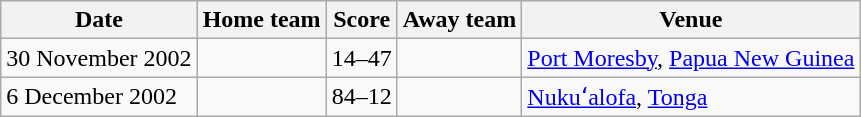<table class="wikitable">
<tr>
<th>Date</th>
<th>Home team</th>
<th>Score</th>
<th>Away team</th>
<th>Venue</th>
</tr>
<tr>
<td>30 November 2002</td>
<td></td>
<td>14–47</td>
<td><strong></strong></td>
<td><a href='#'>Port Moresby</a>, <a href='#'>Papua New Guinea</a></td>
</tr>
<tr>
<td>6 December 2002</td>
<td><strong></strong></td>
<td>84–12</td>
<td></td>
<td><a href='#'>Nukuʻalofa</a>, <a href='#'>Tonga</a></td>
</tr>
</table>
